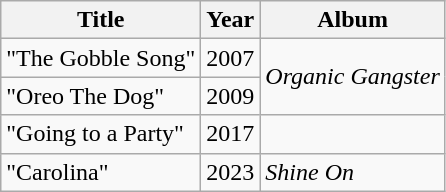<table class="wikitable">
<tr>
<th>Title</th>
<th>Year</th>
<th>Album</th>
</tr>
<tr>
<td>"The Gobble Song"</td>
<td>2007</td>
<td rowspan="2"><em>Organic Gangster</em></td>
</tr>
<tr>
<td>"Oreo The Dog"</td>
<td>2009</td>
</tr>
<tr>
<td>"Going to a Party"</td>
<td>2017</td>
<td></td>
</tr>
<tr>
<td>"Carolina"</td>
<td>2023</td>
<td><em>Shine On</em></td>
</tr>
</table>
